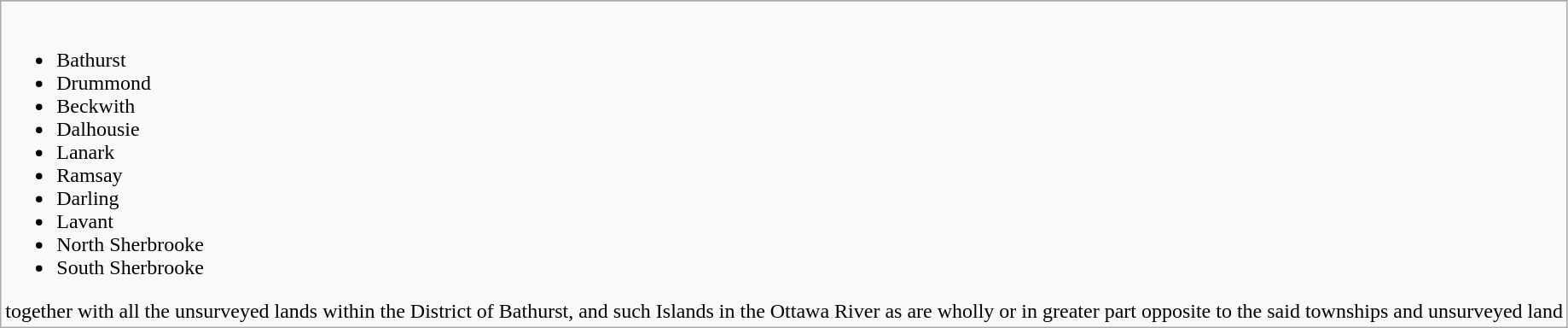<table class = "wikitable">
<tr>
</tr>
<tr>
<td><br><ul><li>Bathurst</li><li>Drummond</li><li>Beckwith</li><li>Dalhousie</li><li>Lanark</li><li>Ramsay</li><li>Darling</li><li>Lavant</li><li>North Sherbrooke</li><li>South Sherbrooke</li></ul>
together with all the unsurveyed lands within the District of Bathurst, and such Islands in the Ottawa River as are wholly or in greater part opposite to the said townships and unsurveyed land</td>
</tr>
</table>
